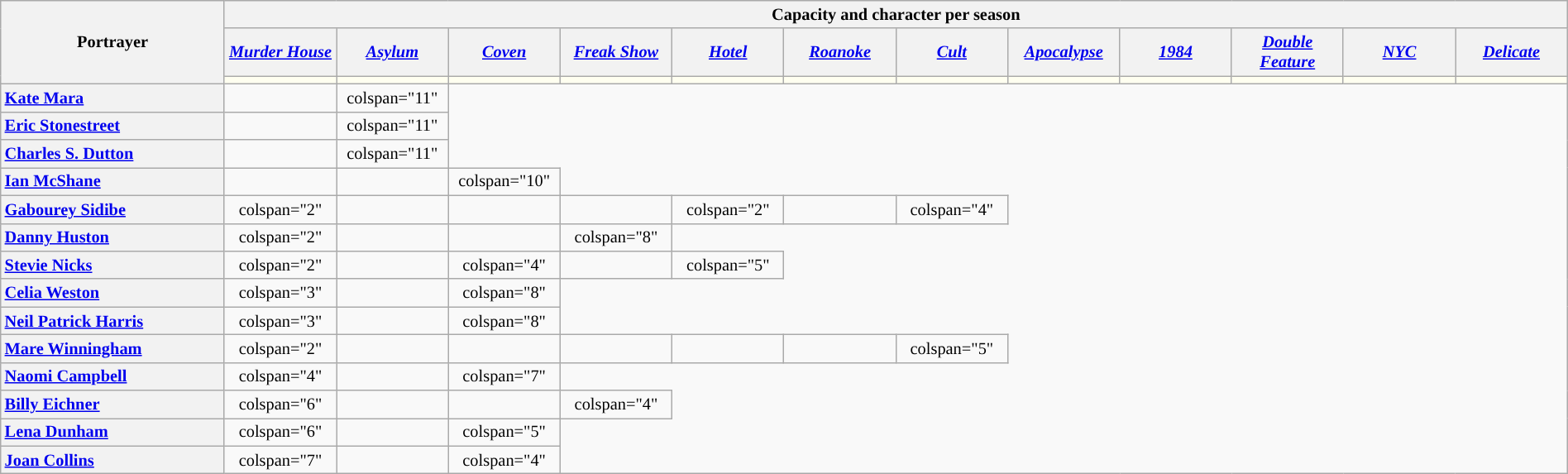<table class="wikitable plainrowheaders" style="text-align:center; width:100%; font-size:85%;">
<tr>
<th rowspan="3" scope="col" width="14%">Portrayer</th>
<th colspan="13" scope="col">Capacity and character per season</th>
</tr>
<tr>
<th scope="col" style="width: 7%"><em><a href='#'>Murder House</a></em></th>
<th scope="col" style="width: 7%"><em><a href='#'>Asylum</a></em></th>
<th scope="col" style="width: 7%"><em><a href='#'>Coven</a></em></th>
<th scope="col" style="width: 7%"><em><a href='#'>Freak Show</a></em></th>
<th scope="col" style="width: 7%"><em><a href='#'>Hotel</a></em></th>
<th scope="col" style="width: 7%"><em><a href='#'>Roanoke</a></em></th>
<th scope="col" style="width: 7%"><em><a href='#'>Cult</a></em></th>
<th scope="col" style="width: 7%"><em><a href='#'>Apocalypse</a></em></th>
<th scope="col" style="width: 7%"><em><a href='#'>1984</a></em></th>
<th scope="col" style="width: 7%"><em><a href='#'>Double Feature</a></em></th>
<th scope="col" style="width: 7%"><em><a href='#'>NYC</a></em></th>
<th scope="col" style="width: 7%"><em><a href='#'>Delicate</a></em></th>
</tr>
<tr>
<td style="background:ivory;"></td>
<td style="background:ivory;"></td>
<td style="background:ivory;"></td>
<td style="background:ivory;"></td>
<td style="background:ivory;"></td>
<td style="background:ivory;"></td>
<td style="background:ivory;"></td>
<td style="background:ivory;"></td>
<td style="background:ivory;"></td>
<td style="background:ivory;"></td>
<td style="background:ivory;"></td>
<td style="background:ivory;"></td>
</tr>
<tr>
<th scope="row" style="text-align:left"><a href='#'>Kate Mara</a></th>
<td></td>
<td>colspan="11" </td>
</tr>
<tr>
<th scope="row" style="text-align:left"><a href='#'>Eric Stonestreet</a></th>
<td></td>
<td>colspan="11" </td>
</tr>
<tr>
<th scope="row" style="text-align:left"><a href='#'>Charles S. Dutton</a></th>
<td></td>
<td>colspan="11" </td>
</tr>
<tr>
<th scope="row" style="text-align:left"><a href='#'>Ian McShane</a></th>
<td></td>
<td></td>
<td>colspan="10" </td>
</tr>
<tr>
<th scope="row" style="text-align:left"><a href='#'>Gabourey Sidibe</a></th>
<td>colspan="2" </td>
<td></td>
<td></td>
<td></td>
<td>colspan="2" </td>
<td></td>
<td>colspan="4" </td>
</tr>
<tr>
<th scope="row" style="text-align:left"><a href='#'>Danny Huston</a></th>
<td>colspan="2" </td>
<td></td>
<td></td>
<td>colspan="8" </td>
</tr>
<tr>
<th scope="row" style="text-align:left"><a href='#'>Stevie Nicks</a></th>
<td>colspan="2" </td>
<td></td>
<td>colspan="4" </td>
<td></td>
<td>colspan="5" </td>
</tr>
<tr>
<th scope="row" style="text-align:left"><a href='#'>Celia Weston</a></th>
<td>colspan="3" </td>
<td></td>
<td>colspan="8" </td>
</tr>
<tr>
<th scope="row" style="text-align:left"><a href='#'>Neil Patrick Harris</a></th>
<td>colspan="3" </td>
<td></td>
<td>colspan="8" </td>
</tr>
<tr>
<th scope="row" style="text-align:left"><a href='#'>Mare Winningham</a></th>
<td>colspan="2" </td>
<td></td>
<td></td>
<td></td>
<td></td>
<td></td>
<td>colspan="5" </td>
</tr>
<tr>
<th scope="row" style="text-align:left"><a href='#'>Naomi Campbell</a></th>
<td>colspan="4" </td>
<td></td>
<td>colspan="7" </td>
</tr>
<tr>
<th scope="row" style="text-align:left"><a href='#'>Billy Eichner</a></th>
<td>colspan="6" </td>
<td></td>
<td></td>
<td>colspan="4" </td>
</tr>
<tr>
<th scope="row" style="text-align:left"><a href='#'>Lena Dunham</a></th>
<td>colspan="6" </td>
<td></td>
<td>colspan="5" </td>
</tr>
<tr>
<th scope="row" style="text-align:left"><a href='#'>Joan Collins</a></th>
<td>colspan="7" </td>
<td></td>
<td>colspan="4" </td>
</tr>
</table>
